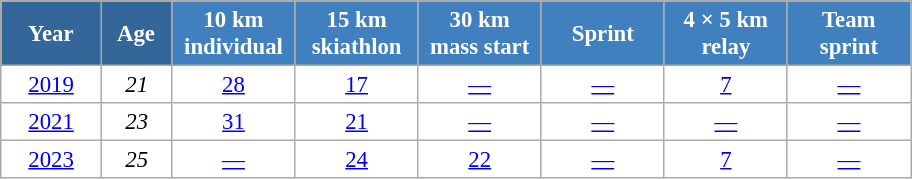<table class="wikitable" style="font-size:95%; text-align:center; border:grey solid 1px; border-collapse:collapse; background:#ffffff;">
<tr>
<th style="background-color:#369; color:white; width:60px;"> Year </th>
<th style="background-color:#369; color:white; width:40px;"> Age </th>
<th style="background-color:#4180be; color:white; width:75px;"> 10 km <br> individual </th>
<th style="background-color:#4180be; color:white; width:75px;"> 15 km <br> skiathlon </th>
<th style="background-color:#4180be; color:white; width:75px;"> 30 km <br> mass start </th>
<th style="background-color:#4180be; color:white; width:75px;"> Sprint </th>
<th style="background-color:#4180be; color:white; width:75px;"> 4 × 5 km <br> relay </th>
<th style="background-color:#4180be; color:white; width:75px;"> Team <br> sprint </th>
</tr>
<tr>
<td><a href='#'>2019</a></td>
<td><em>21</em></td>
<td><a href='#'>28</a></td>
<td><a href='#'>17</a></td>
<td><a href='#'>—</a></td>
<td><a href='#'>—</a></td>
<td><a href='#'>7</a></td>
<td><a href='#'>—</a></td>
</tr>
<tr>
<td><a href='#'>2021</a></td>
<td><em>23</em></td>
<td><a href='#'>31</a></td>
<td><a href='#'>21</a></td>
<td><a href='#'>—</a></td>
<td><a href='#'>—</a></td>
<td><a href='#'>—</a></td>
<td><a href='#'>—</a></td>
</tr>
<tr>
<td><a href='#'>2023</a></td>
<td><em>25</em></td>
<td><a href='#'>—</a></td>
<td><a href='#'>24</a></td>
<td><a href='#'>22</a></td>
<td><a href='#'>—</a></td>
<td><a href='#'>7</a></td>
<td><a href='#'>—</a></td>
</tr>
</table>
